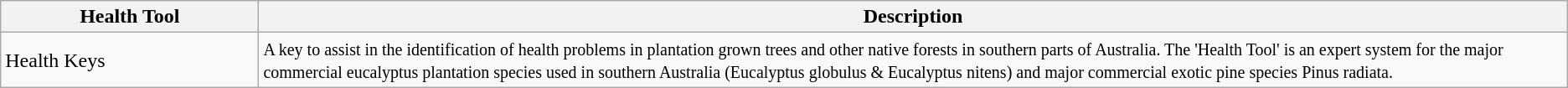<table class="wikitable">
<tr>
<th style="width: 18em;">Health Tool</th>
<th style="width: 100em;">Description</th>
</tr>
<tr>
<td>Health Keys</td>
<td><small>A key to assist in the identification of health problems in plantation grown trees and other native forests in southern parts of Australia. The 'Health Tool' is an expert system for the major commercial eucalyptus plantation species used in southern Australia (Eucalyptus globulus & Eucalyptus nitens) and major commercial exotic pine species Pinus radiata.</small></td>
</tr>
</table>
